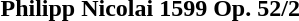<table>
<tr>
<th>Philipp Nicolai 1599</th>
<th>Op. 52/2</th>
</tr>
<tr>
<td></td>
<td></td>
</tr>
</table>
